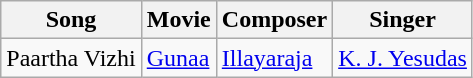<table class="wikitable">
<tr>
<th>Song</th>
<th>Movie</th>
<th>Composer</th>
<th>Singer</th>
</tr>
<tr>
<td>Paartha Vizhi</td>
<td><a href='#'>Gunaa</a></td>
<td><a href='#'>Illayaraja</a></td>
<td><a href='#'>K. J. Yesudas</a></td>
</tr>
</table>
